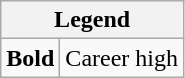<table class="wikitable mw-collapsible mw-collapsed">
<tr>
<th colspan="2">Legend</th>
</tr>
<tr>
<td><strong>Bold</strong></td>
<td>Career high</td>
</tr>
</table>
